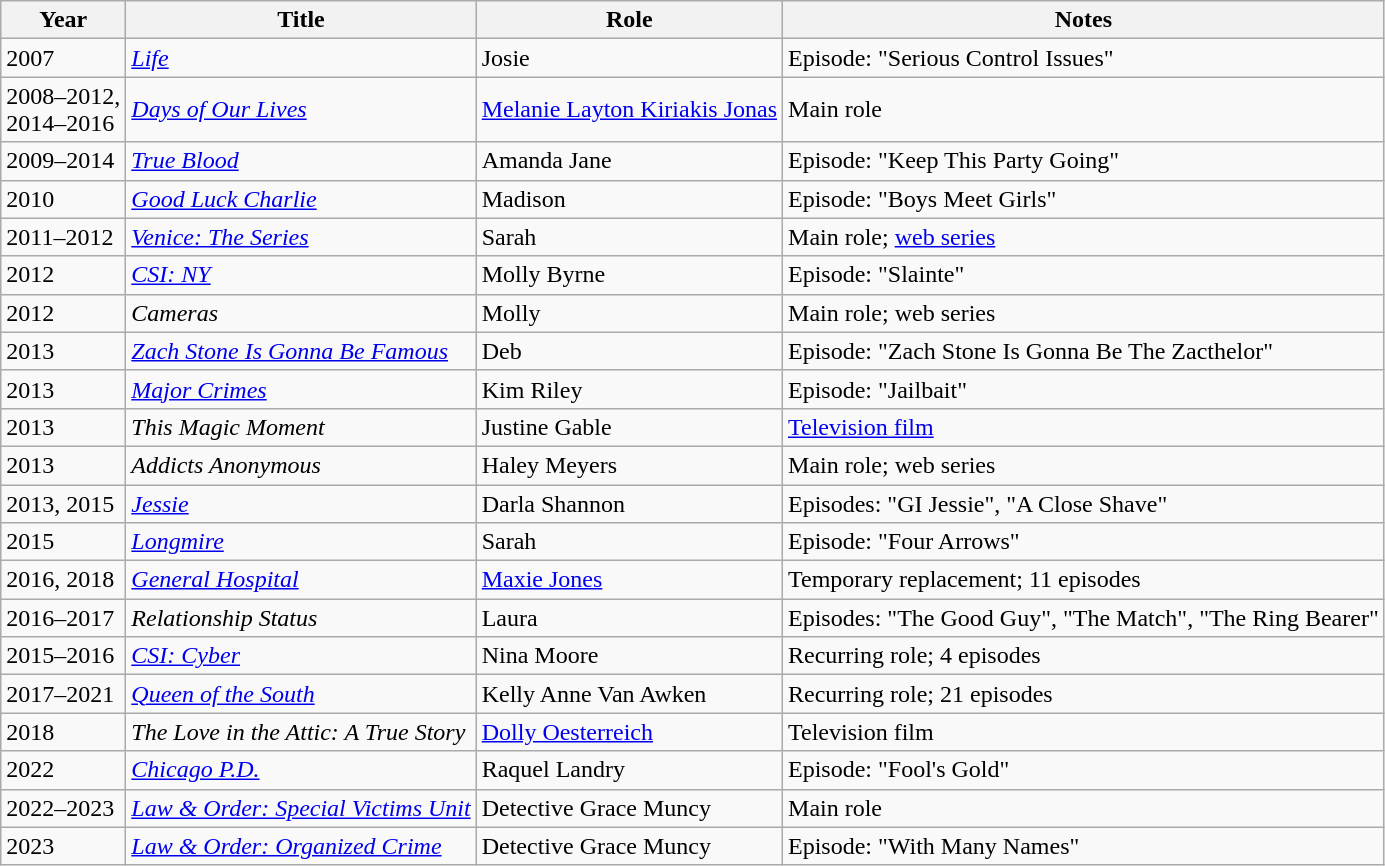<table class="wikitable sortable plainrowheaders">
<tr>
<th scope="col">Year</th>
<th scope="col">Title</th>
<th scope="col">Role</th>
<th scope="col" class="unsortable">Notes</th>
</tr>
<tr>
<td>2007</td>
<td><em><a href='#'>Life</a></em></td>
<td>Josie</td>
<td>Episode: "Serious Control Issues"</td>
</tr>
<tr>
<td>2008–2012,<br>2014–2016</td>
<td><em><a href='#'>Days of Our Lives</a></em></td>
<td><a href='#'>Melanie Layton Kiriakis Jonas</a></td>
<td>Main role</td>
</tr>
<tr>
<td>2009–2014</td>
<td><em><a href='#'>True Blood</a></em></td>
<td>Amanda Jane</td>
<td>Episode: "Keep This Party Going"</td>
</tr>
<tr>
<td>2010</td>
<td><em><a href='#'>Good Luck Charlie</a></em></td>
<td>Madison</td>
<td>Episode: "Boys Meet Girls"</td>
</tr>
<tr>
<td>2011–2012</td>
<td><em><a href='#'>Venice: The Series</a></em></td>
<td>Sarah</td>
<td>Main role; <a href='#'>web series</a></td>
</tr>
<tr>
<td>2012</td>
<td><em><a href='#'>CSI: NY</a></em></td>
<td>Molly Byrne</td>
<td>Episode: "Slainte"</td>
</tr>
<tr>
<td>2012</td>
<td><em>Cameras</em></td>
<td>Molly</td>
<td>Main role; web series</td>
</tr>
<tr>
<td>2013</td>
<td><em><a href='#'>Zach Stone Is Gonna Be Famous</a></em></td>
<td>Deb</td>
<td>Episode: "Zach Stone Is Gonna Be The Zacthelor"</td>
</tr>
<tr>
<td>2013</td>
<td><em><a href='#'>Major Crimes</a></em></td>
<td>Kim Riley</td>
<td>Episode: "Jailbait"</td>
</tr>
<tr>
<td>2013</td>
<td><em>This Magic Moment</em></td>
<td>Justine Gable</td>
<td><a href='#'>Television film</a></td>
</tr>
<tr>
<td>2013</td>
<td><em>Addicts Anonymous</em></td>
<td>Haley Meyers</td>
<td>Main role; web series</td>
</tr>
<tr>
<td>2013, 2015</td>
<td><em><a href='#'>Jessie</a></em></td>
<td>Darla Shannon</td>
<td>Episodes: "GI Jessie", "A Close Shave"</td>
</tr>
<tr>
<td>2015</td>
<td><em><a href='#'>Longmire</a></em></td>
<td>Sarah</td>
<td>Episode: "Four Arrows"</td>
</tr>
<tr>
<td>2016, 2018</td>
<td><em><a href='#'>General Hospital</a></em></td>
<td><a href='#'>Maxie Jones</a></td>
<td>Temporary replacement; 11 episodes</td>
</tr>
<tr>
<td>2016–2017</td>
<td><em>Relationship Status</em></td>
<td>Laura</td>
<td>Episodes: "The Good Guy", "The Match", "The Ring Bearer"</td>
</tr>
<tr>
<td>2015–2016</td>
<td><em><a href='#'>CSI: Cyber</a></em></td>
<td>Nina Moore</td>
<td>Recurring role; 4 episodes</td>
</tr>
<tr>
<td>2017–2021</td>
<td><em><a href='#'>Queen of the South</a></em></td>
<td>Kelly Anne Van Awken</td>
<td>Recurring role; 21 episodes</td>
</tr>
<tr>
<td>2018</td>
<td><em>The Love in the Attic: A True Story</em></td>
<td><a href='#'>Dolly Oesterreich</a></td>
<td>Television film</td>
</tr>
<tr>
<td>2022</td>
<td><em><a href='#'>Chicago P.D.</a></em></td>
<td>Raquel Landry</td>
<td>Episode: "Fool's Gold"</td>
</tr>
<tr>
<td>2022–2023</td>
<td><em><a href='#'>Law & Order: Special Victims Unit</a></em></td>
<td>Detective Grace Muncy</td>
<td>Main role</td>
</tr>
<tr>
<td>2023</td>
<td><em><a href='#'>Law & Order: Organized Crime</a></em></td>
<td>Detective Grace Muncy</td>
<td>Episode: "With Many Names"</td>
</tr>
</table>
